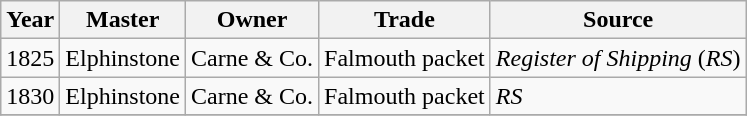<table class="sortable wikitable">
<tr>
<th>Year</th>
<th>Master</th>
<th>Owner</th>
<th>Trade</th>
<th>Source</th>
</tr>
<tr>
<td>1825</td>
<td>Elphinstone</td>
<td>Carne & Co.</td>
<td>Falmouth packet</td>
<td><em>Register of Shipping</em> (<em>RS</em>)</td>
</tr>
<tr>
<td>1830</td>
<td>Elphinstone</td>
<td>Carne & Co.</td>
<td>Falmouth packet</td>
<td><em>RS</em></td>
</tr>
<tr>
</tr>
</table>
